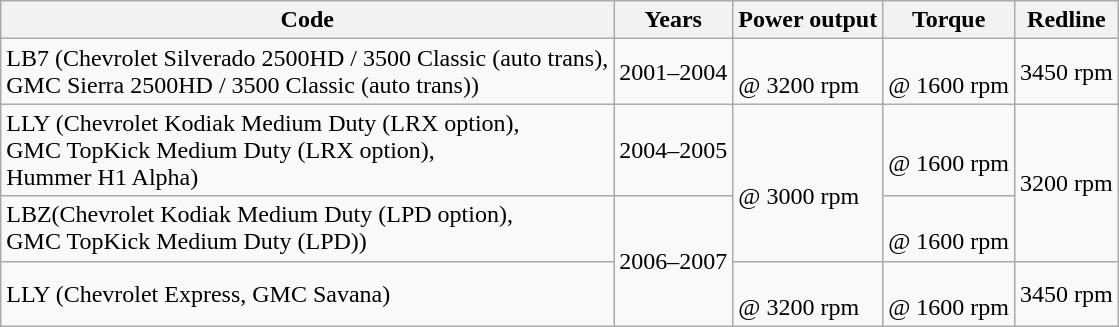<table class="wikitable">
<tr>
<th>Code</th>
<th>Years</th>
<th>Power output</th>
<th>Torque</th>
<th>Redline</th>
</tr>
<tr>
<td>LB7 (Chevrolet Silverado 2500HD / 3500 Classic (auto trans),<br>GMC Sierra 2500HD / 3500 Classic (auto trans))</td>
<td>2001–2004</td>
<td><br>@ 3200 rpm</td>
<td><br>@ 1600 rpm</td>
<td>3450 rpm</td>
</tr>
<tr>
<td>LLY (Chevrolet Kodiak Medium Duty (LRX option),<br>GMC TopKick Medium Duty (LRX option),<br>Hummer H1 Alpha)</td>
<td>2004–2005</td>
<td rowspan=2><br>@ 3000 rpm</td>
<td><br>@ 1600 rpm</td>
<td rowspan=2>3200 rpm</td>
</tr>
<tr>
<td>LBZ(Chevrolet Kodiak Medium Duty (LPD option),<br>GMC TopKick Medium Duty (LPD))</td>
<td rowspan=2>2006–2007</td>
<td><br>@ 1600 rpm</td>
</tr>
<tr>
<td>LLY (Chevrolet Express, GMC Savana)</td>
<td><br>@ 3200 rpm</td>
<td><br>@ 1600 rpm</td>
<td>3450 rpm</td>
</tr>
</table>
